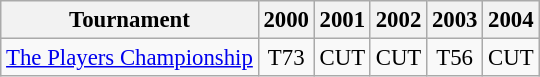<table class="wikitable" style="font-size:95%;text-align:center;">
<tr>
<th>Tournament</th>
<th>2000</th>
<th>2001</th>
<th>2002</th>
<th>2003</th>
<th>2004</th>
</tr>
<tr>
<td align=left><a href='#'>The Players Championship</a></td>
<td>T73</td>
<td>CUT</td>
<td>CUT</td>
<td>T56</td>
<td>CUT</td>
</tr>
</table>
